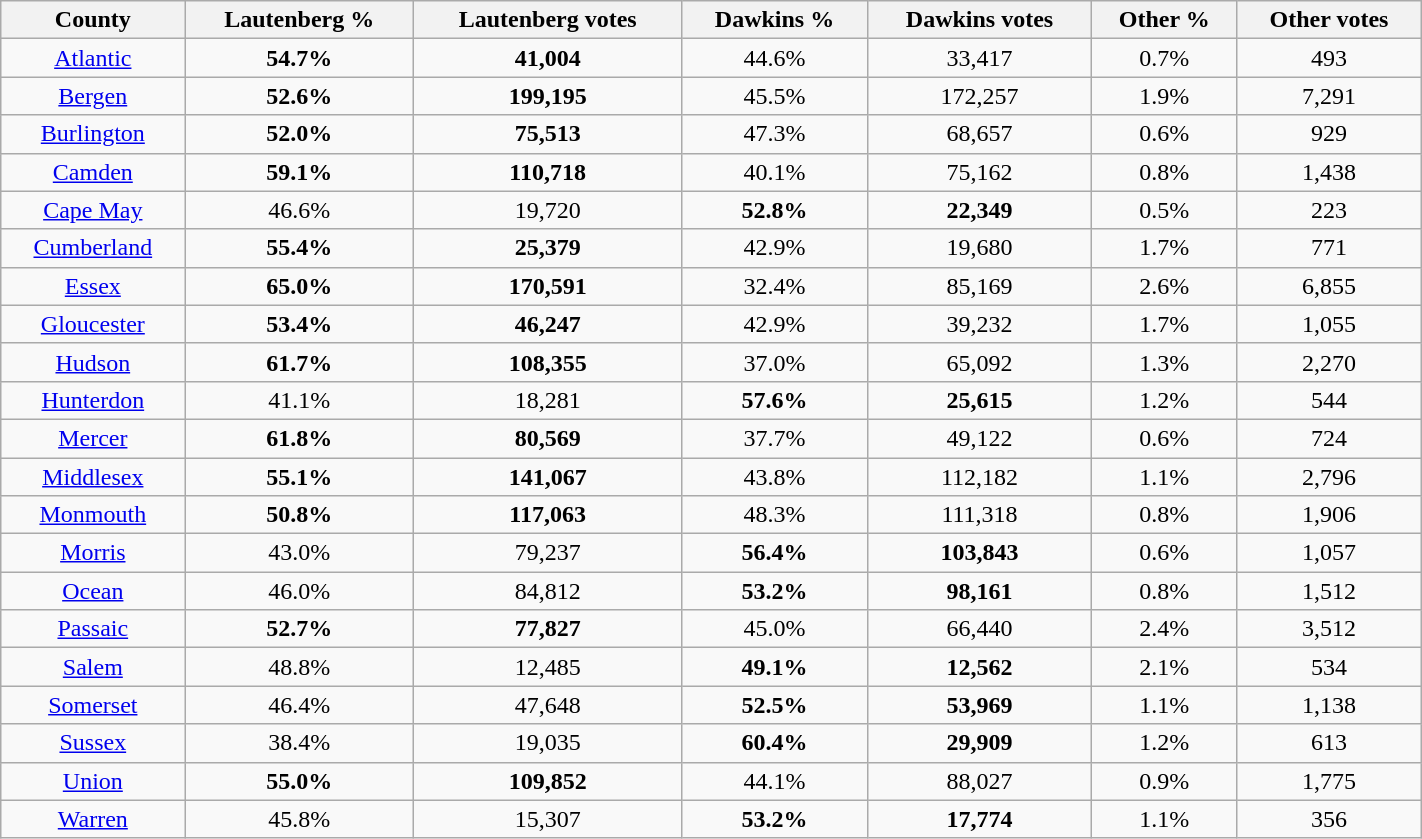<table width="75%" class="wikitable sortable" style="text-align:right">
<tr>
<th>County</th>
<th>Lautenberg %</th>
<th>Lautenberg votes</th>
<th>Dawkins %</th>
<th>Dawkins votes</th>
<th>Other %</th>
<th>Other votes</th>
</tr>
<tr>
<td align="center" ><a href='#'>Atlantic</a></td>
<td align="center" ><strong>54.7%</strong></td>
<td align="center" ><strong>41,004</strong></td>
<td align="center" >44.6%</td>
<td align="center" >33,417</td>
<td align="center" >0.7%</td>
<td align="center" >493</td>
</tr>
<tr>
<td align="center" ><a href='#'>Bergen</a></td>
<td align="center" ><strong>52.6%</strong></td>
<td align="center" ><strong>199,195</strong></td>
<td align="center" >45.5%</td>
<td align="center" >172,257</td>
<td align="center" >1.9%</td>
<td align="center" >7,291</td>
</tr>
<tr>
<td align="center" ><a href='#'>Burlington</a></td>
<td align="center" ><strong>52.0%</strong></td>
<td align="center" ><strong>75,513</strong></td>
<td align="center" >47.3%</td>
<td align="center" >68,657</td>
<td align="center" >0.6%</td>
<td align="center" >929</td>
</tr>
<tr>
<td align="center" ><a href='#'>Camden</a></td>
<td align="center" ><strong>59.1%</strong></td>
<td align="center" ><strong>110,718</strong></td>
<td align="center" >40.1%</td>
<td align="center" >75,162</td>
<td align="center" >0.8%</td>
<td align="center" >1,438</td>
</tr>
<tr>
<td align="center" ><a href='#'>Cape May</a></td>
<td align="center" >46.6%</td>
<td align="center" >19,720</td>
<td align="center" ><strong>52.8%</strong></td>
<td align="center" ><strong>22,349</strong></td>
<td align="center" >0.5%</td>
<td align="center" >223</td>
</tr>
<tr>
<td align="center" ><a href='#'>Cumberland</a></td>
<td align="center" ><strong>55.4%</strong></td>
<td align="center" ><strong>25,379</strong></td>
<td align="center" >42.9%</td>
<td align="center" >19,680</td>
<td align="center" >1.7%</td>
<td align="center" >771</td>
</tr>
<tr>
<td align="center" ><a href='#'>Essex</a></td>
<td align="center" ><strong>65.0%</strong></td>
<td align="center" ><strong>170,591</strong></td>
<td align="center" >32.4%</td>
<td align="center" >85,169</td>
<td align="center" >2.6%</td>
<td align="center" >6,855</td>
</tr>
<tr>
<td align="center" ><a href='#'>Gloucester</a></td>
<td align="center" ><strong>53.4%</strong></td>
<td align="center" ><strong>46,247</strong></td>
<td align="center" >42.9%</td>
<td align="center" >39,232</td>
<td align="center" >1.7%</td>
<td align="center" >1,055</td>
</tr>
<tr>
<td align="center" ><a href='#'>Hudson</a></td>
<td align="center" ><strong>61.7%</strong></td>
<td align="center" ><strong>108,355</strong></td>
<td align="center" >37.0%</td>
<td align="center" >65,092</td>
<td align="center" >1.3%</td>
<td align="center" >2,270</td>
</tr>
<tr>
<td align="center" ><a href='#'>Hunterdon</a></td>
<td align="center" >41.1%</td>
<td align="center" >18,281</td>
<td align="center" ><strong>57.6%</strong></td>
<td align="center" ><strong>25,615</strong></td>
<td align="center" >1.2%</td>
<td align="center" >544</td>
</tr>
<tr>
<td align="center" ><a href='#'>Mercer</a></td>
<td align="center" ><strong>61.8%</strong></td>
<td align="center" ><strong>80,569</strong></td>
<td align="center" >37.7%</td>
<td align="center" >49,122</td>
<td align="center" >0.6%</td>
<td align="center" >724</td>
</tr>
<tr>
<td align="center" ><a href='#'>Middlesex</a></td>
<td align="center" ><strong>55.1%</strong></td>
<td align="center" ><strong>141,067</strong></td>
<td align="center" >43.8%</td>
<td align="center" >112,182</td>
<td align="center" >1.1%</td>
<td align="center" >2,796</td>
</tr>
<tr>
<td align="center" ><a href='#'>Monmouth</a></td>
<td align="center" ><strong>50.8%</strong></td>
<td align="center" ><strong>117,063</strong></td>
<td align="center" >48.3%</td>
<td align="center" >111,318</td>
<td align="center" >0.8%</td>
<td align="center" >1,906</td>
</tr>
<tr>
<td align="center" ><a href='#'>Morris</a></td>
<td align="center" >43.0%</td>
<td align="center" >79,237</td>
<td align="center" ><strong>56.4%</strong></td>
<td align="center" ><strong>103,843</strong></td>
<td align="center" >0.6%</td>
<td align="center" >1,057</td>
</tr>
<tr>
<td align="center" ><a href='#'>Ocean</a></td>
<td align="center" >46.0%</td>
<td align="center" >84,812</td>
<td align="center" ><strong>53.2%</strong></td>
<td align="center" ><strong>98,161</strong></td>
<td align="center" >0.8%</td>
<td align="center" >1,512</td>
</tr>
<tr>
<td align="center" ><a href='#'>Passaic</a></td>
<td align="center" ><strong>52.7%</strong></td>
<td align="center" ><strong>77,827</strong></td>
<td align="center" >45.0%</td>
<td align="center" >66,440</td>
<td align="center" >2.4%</td>
<td align="center" >3,512</td>
</tr>
<tr>
<td align="center" ><a href='#'>Salem</a></td>
<td align="center" >48.8%</td>
<td align="center" >12,485</td>
<td align="center" ><strong>49.1%</strong></td>
<td align="center" ><strong>12,562</strong></td>
<td align="center" >2.1%</td>
<td align="center" >534</td>
</tr>
<tr>
<td align="center" ><a href='#'>Somerset</a></td>
<td align="center" >46.4%</td>
<td align="center" >47,648</td>
<td align="center" ><strong>52.5%</strong></td>
<td align="center" ><strong>53,969</strong></td>
<td align="center" >1.1%</td>
<td align="center" >1,138</td>
</tr>
<tr>
<td align="center" ><a href='#'>Sussex</a></td>
<td align="center" >38.4%</td>
<td align="center" >19,035</td>
<td align="center" ><strong>60.4%</strong></td>
<td align="center" ><strong>29,909</strong></td>
<td align="center" >1.2%</td>
<td align="center" >613</td>
</tr>
<tr>
<td align="center" ><a href='#'>Union</a></td>
<td align="center" ><strong>55.0%</strong></td>
<td align="center" ><strong>109,852</strong></td>
<td align="center" >44.1%</td>
<td align="center" >88,027</td>
<td align="center" >0.9%</td>
<td align="center" >1,775</td>
</tr>
<tr>
<td align="center" ><a href='#'>Warren</a></td>
<td align="center" >45.8%</td>
<td align="center" >15,307</td>
<td align="center" ><strong>53.2%</strong></td>
<td align="center" ><strong>17,774</strong></td>
<td align="center" >1.1%</td>
<td align="center" >356</td>
</tr>
</table>
